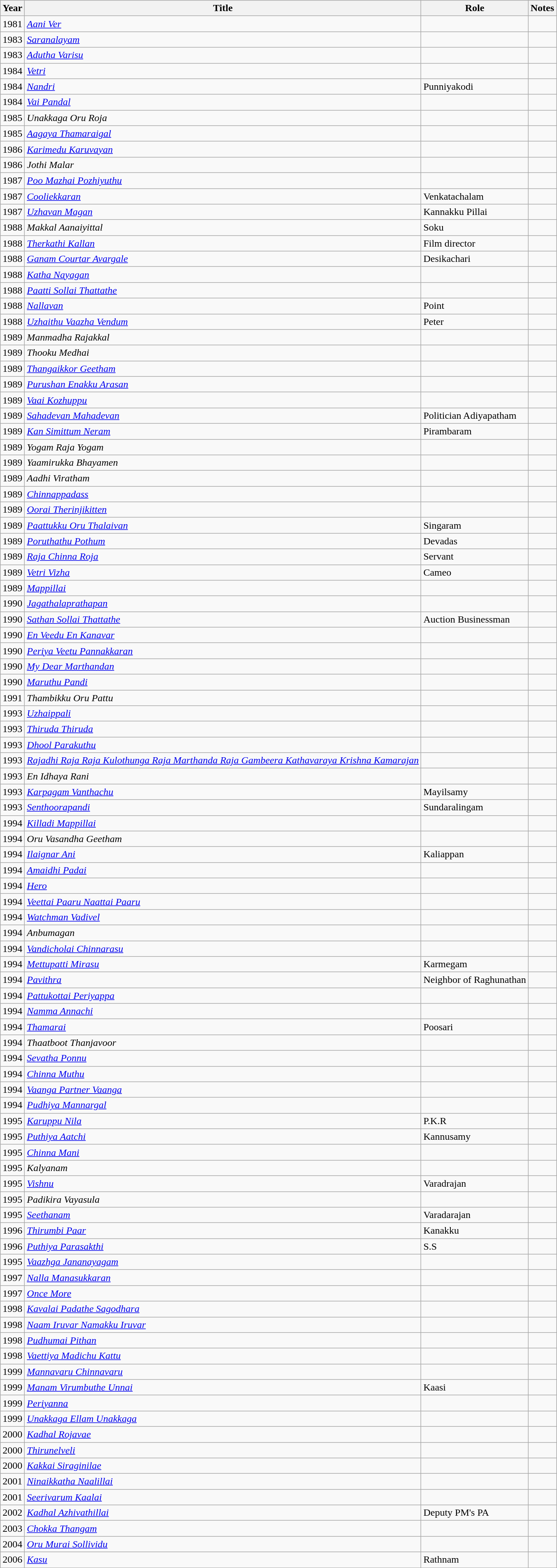<table class="wikitable sortable">
<tr>
<th scope="col">Year</th>
<th scope="col">Title</th>
<th scope="col">Role</th>
<th scope="col" class="unsortable">Notes</th>
</tr>
<tr>
<td>1981</td>
<td><em><a href='#'>Aani Ver</a></em></td>
<td></td>
<td></td>
</tr>
<tr>
<td>1983</td>
<td><em><a href='#'>Saranalayam</a></em></td>
<td></td>
<td></td>
</tr>
<tr>
<td>1983</td>
<td><em><a href='#'>Adutha Varisu</a></em></td>
<td></td>
<td></td>
</tr>
<tr>
<td>1984</td>
<td><em><a href='#'>Vetri</a></em></td>
<td></td>
<td></td>
</tr>
<tr>
<td>1984</td>
<td><em><a href='#'>Nandri</a></em></td>
<td>Punniyakodi</td>
<td></td>
</tr>
<tr>
<td>1984</td>
<td><em><a href='#'>Vai Pandal</a></em></td>
<td></td>
<td></td>
</tr>
<tr>
<td>1985</td>
<td><em>Unakkaga Oru Roja</em></td>
<td></td>
<td></td>
</tr>
<tr>
<td>1985</td>
<td><em><a href='#'>Aagaya Thamaraigal</a></em></td>
<td></td>
<td></td>
</tr>
<tr>
<td>1986</td>
<td><em><a href='#'>Karimedu Karuvayan</a></em></td>
<td></td>
<td></td>
</tr>
<tr>
<td>1986</td>
<td><em>Jothi Malar</em></td>
<td></td>
<td></td>
</tr>
<tr>
<td>1987</td>
<td><em><a href='#'>Poo Mazhai Pozhiyuthu</a></em></td>
<td></td>
<td></td>
</tr>
<tr>
<td>1987</td>
<td><em><a href='#'>Cooliekkaran</a></em></td>
<td>Venkatachalam</td>
<td></td>
</tr>
<tr>
<td>1987</td>
<td><em><a href='#'>Uzhavan Magan</a></em></td>
<td>Kannakku Pillai</td>
<td></td>
</tr>
<tr>
<td>1988</td>
<td><em>Makkal Aanaiyittal</em></td>
<td>Soku</td>
<td></td>
</tr>
<tr>
<td>1988</td>
<td><em><a href='#'>Therkathi Kallan</a></em></td>
<td>Film director</td>
<td></td>
</tr>
<tr>
<td>1988</td>
<td><em><a href='#'>Ganam Courtar Avargale</a></em></td>
<td>Desikachari</td>
<td></td>
</tr>
<tr>
<td>1988</td>
<td><em><a href='#'>Katha Nayagan</a></em></td>
<td></td>
<td></td>
</tr>
<tr>
<td>1988</td>
<td><em><a href='#'>Paatti Sollai Thattathe</a></em></td>
<td></td>
<td></td>
</tr>
<tr>
<td>1988</td>
<td><em><a href='#'>Nallavan</a></em></td>
<td>Point</td>
<td></td>
</tr>
<tr>
<td>1988</td>
<td><em><a href='#'>Uzhaithu Vaazha Vendum</a></em></td>
<td>Peter</td>
<td></td>
</tr>
<tr>
<td>1989</td>
<td><em>Manmadha Rajakkal</em></td>
<td></td>
<td></td>
</tr>
<tr>
<td>1989</td>
<td><em>Thooku Medhai</em></td>
<td></td>
<td></td>
</tr>
<tr>
<td>1989</td>
<td><em><a href='#'>Thangaikkor Geetham</a></em></td>
<td></td>
<td></td>
</tr>
<tr>
<td>1989</td>
<td><em><a href='#'>Purushan Enakku Arasan</a></em></td>
<td></td>
<td></td>
</tr>
<tr>
<td>1989</td>
<td><em><a href='#'>Vaai Kozhuppu</a></em></td>
<td></td>
<td></td>
</tr>
<tr>
<td>1989</td>
<td><em><a href='#'>Sahadevan Mahadevan</a></em></td>
<td>Politician Adiyapatham</td>
<td></td>
</tr>
<tr>
<td>1989</td>
<td><em><a href='#'>Kan Simittum Neram</a></em></td>
<td>Pirambaram</td>
<td></td>
</tr>
<tr>
<td>1989</td>
<td><em>Yogam Raja Yogam</em></td>
<td></td>
<td></td>
</tr>
<tr>
<td>1989</td>
<td><em>Yaamirukka Bhayamen</em></td>
<td></td>
<td></td>
</tr>
<tr>
<td>1989</td>
<td><em>Aadhi Viratham</em></td>
<td></td>
<td></td>
</tr>
<tr>
<td>1989</td>
<td><em><a href='#'>Chinnappadass</a></em></td>
<td></td>
<td></td>
</tr>
<tr>
<td>1989</td>
<td><em><a href='#'>Oorai Therinjikitten</a></em></td>
<td></td>
<td></td>
</tr>
<tr>
<td>1989</td>
<td><em><a href='#'>Paattukku Oru Thalaivan</a></em></td>
<td>Singaram</td>
<td></td>
</tr>
<tr>
<td>1989</td>
<td><em><a href='#'>Poruthathu Pothum</a></em></td>
<td>Devadas</td>
<td></td>
</tr>
<tr>
<td>1989</td>
<td><em><a href='#'>Raja Chinna Roja</a></em></td>
<td>Servant</td>
<td></td>
</tr>
<tr>
<td>1989</td>
<td><em><a href='#'>Vetri Vizha</a></em></td>
<td>Cameo</td>
<td></td>
</tr>
<tr>
<td>1989</td>
<td><em><a href='#'>Mappillai</a></em></td>
<td></td>
<td></td>
</tr>
<tr>
<td>1990</td>
<td><em><a href='#'>Jagathalaprathapan</a></em></td>
<td></td>
<td></td>
</tr>
<tr>
<td>1990</td>
<td><em><a href='#'>Sathan Sollai Thattathe</a></em></td>
<td>Auction Businessman</td>
<td></td>
</tr>
<tr>
<td>1990</td>
<td><em><a href='#'>En Veedu En Kanavar</a></em></td>
<td></td>
<td></td>
</tr>
<tr>
<td>1990</td>
<td><em><a href='#'>Periya Veetu Pannakkaran</a></em></td>
<td></td>
<td></td>
</tr>
<tr>
<td>1990</td>
<td><em><a href='#'>My Dear Marthandan</a></em></td>
<td></td>
<td></td>
</tr>
<tr>
<td>1990</td>
<td><em><a href='#'>Maruthu Pandi</a></em></td>
<td></td>
<td></td>
</tr>
<tr>
<td>1991</td>
<td><em>Thambikku Oru Pattu</em></td>
<td></td>
<td></td>
</tr>
<tr>
<td>1993</td>
<td><em><a href='#'>Uzhaippali</a></em></td>
<td></td>
<td></td>
</tr>
<tr>
<td>1993</td>
<td><em><a href='#'>Thiruda Thiruda</a></em></td>
<td></td>
<td></td>
</tr>
<tr>
<td>1993</td>
<td><em><a href='#'>Dhool Parakuthu</a></em></td>
<td></td>
<td></td>
</tr>
<tr>
<td>1993</td>
<td><em><a href='#'>Rajadhi Raja Raja Kulothunga Raja Marthanda Raja Gambeera Kathavaraya Krishna Kamarajan</a></em></td>
<td></td>
<td></td>
</tr>
<tr>
<td>1993</td>
<td><em>En Idhaya Rani</em></td>
<td></td>
<td></td>
</tr>
<tr>
<td>1993</td>
<td><em><a href='#'>Karpagam Vanthachu</a></em></td>
<td>Mayilsamy</td>
<td></td>
</tr>
<tr>
<td>1993</td>
<td><em><a href='#'>Senthoorapandi</a></em></td>
<td>Sundaralingam</td>
<td></td>
</tr>
<tr>
<td>1994</td>
<td><em><a href='#'>Killadi Mappillai</a></em></td>
<td></td>
<td></td>
</tr>
<tr>
<td>1994</td>
<td><em>Oru Vasandha Geetham</em></td>
<td></td>
<td></td>
</tr>
<tr>
<td>1994</td>
<td><em><a href='#'>Ilaignar Ani</a></em></td>
<td>Kaliappan</td>
<td></td>
</tr>
<tr>
<td>1994</td>
<td><em><a href='#'>Amaidhi Padai</a></em></td>
<td></td>
<td></td>
</tr>
<tr>
<td>1994</td>
<td><em><a href='#'>Hero</a></em></td>
<td></td>
<td></td>
</tr>
<tr>
<td>1994</td>
<td><em><a href='#'>Veettai Paaru Naattai Paaru</a></em></td>
<td></td>
<td></td>
</tr>
<tr>
<td>1994</td>
<td><em><a href='#'>Watchman Vadivel</a></em></td>
<td></td>
<td></td>
</tr>
<tr>
<td>1994</td>
<td><em>Anbumagan</em></td>
<td></td>
<td></td>
</tr>
<tr>
<td>1994</td>
<td><em><a href='#'>Vandicholai Chinnarasu</a></em></td>
<td></td>
<td></td>
</tr>
<tr>
<td>1994</td>
<td><em><a href='#'>Mettupatti Mirasu</a></em></td>
<td>Karmegam</td>
<td></td>
</tr>
<tr>
<td>1994</td>
<td><em><a href='#'>Pavithra</a></em></td>
<td>Neighbor of Raghunathan</td>
<td></td>
</tr>
<tr>
<td>1994</td>
<td><em><a href='#'>Pattukottai Periyappa</a></em></td>
<td></td>
<td></td>
</tr>
<tr>
<td>1994</td>
<td><em><a href='#'>Namma Annachi</a></em></td>
<td></td>
<td></td>
</tr>
<tr>
<td>1994</td>
<td><em><a href='#'>Thamarai</a></em></td>
<td>Poosari</td>
<td></td>
</tr>
<tr>
<td>1994</td>
<td><em>Thaatboot Thanjavoor</em></td>
<td></td>
<td></td>
</tr>
<tr>
<td>1994</td>
<td><em><a href='#'>Sevatha Ponnu</a></em></td>
<td></td>
<td></td>
</tr>
<tr>
<td>1994</td>
<td><em><a href='#'>Chinna Muthu</a></em></td>
<td></td>
<td></td>
</tr>
<tr>
<td>1994</td>
<td><em><a href='#'>Vaanga Partner Vaanga</a></em></td>
<td></td>
<td></td>
</tr>
<tr>
<td>1994</td>
<td><em><a href='#'>Pudhiya Mannargal</a></em></td>
<td></td>
<td></td>
</tr>
<tr>
<td>1995</td>
<td><em><a href='#'>Karuppu Nila</a></em></td>
<td>P.K.R</td>
<td></td>
</tr>
<tr>
<td>1995</td>
<td><em><a href='#'>Puthiya Aatchi</a></em></td>
<td>Kannusamy</td>
<td></td>
</tr>
<tr>
<td>1995</td>
<td><em><a href='#'>Chinna Mani</a></em></td>
<td></td>
<td></td>
</tr>
<tr>
<td>1995</td>
<td><em>Kalyanam</em></td>
<td></td>
<td></td>
</tr>
<tr>
<td>1995</td>
<td><em><a href='#'>Vishnu</a></em></td>
<td>Varadrajan</td>
<td></td>
</tr>
<tr>
<td>1995</td>
<td><em>Padikira Vayasula</em></td>
<td></td>
<td></td>
</tr>
<tr>
<td>1995</td>
<td><em><a href='#'>Seethanam</a></em></td>
<td>Varadarajan</td>
<td></td>
</tr>
<tr>
<td>1996</td>
<td><em><a href='#'>Thirumbi Paar</a></em></td>
<td>Kanakku</td>
<td></td>
</tr>
<tr>
<td>1996</td>
<td><em><a href='#'>Puthiya Parasakthi</a></em></td>
<td>S.S</td>
<td></td>
</tr>
<tr>
<td>1995</td>
<td><em><a href='#'>Vaazhga Jananayagam</a></em></td>
<td></td>
<td></td>
</tr>
<tr>
<td>1997</td>
<td><em><a href='#'>Nalla Manasukkaran</a></em></td>
<td></td>
<td></td>
</tr>
<tr>
<td>1997</td>
<td><em><a href='#'>Once More</a></em></td>
<td></td>
<td></td>
</tr>
<tr>
<td>1998</td>
<td><em><a href='#'>Kavalai Padathe Sagodhara</a></em></td>
<td></td>
<td></td>
</tr>
<tr>
<td>1998</td>
<td><em><a href='#'>Naam Iruvar Namakku Iruvar</a></em></td>
<td></td>
<td></td>
</tr>
<tr>
<td>1998</td>
<td><em><a href='#'>Pudhumai Pithan</a></em></td>
<td></td>
<td></td>
</tr>
<tr>
<td>1998</td>
<td><em><a href='#'>Vaettiya Madichu Kattu</a></em></td>
<td></td>
<td></td>
</tr>
<tr>
<td>1999</td>
<td><em><a href='#'>Mannavaru Chinnavaru</a></em></td>
<td></td>
<td></td>
</tr>
<tr>
<td>1999</td>
<td><em><a href='#'>Manam Virumbuthe Unnai</a></em></td>
<td>Kaasi</td>
<td></td>
</tr>
<tr>
<td>1999</td>
<td><em><a href='#'>Periyanna</a></em></td>
<td></td>
<td></td>
</tr>
<tr>
<td>1999</td>
<td><em><a href='#'>Unakkaga Ellam Unakkaga</a></em></td>
<td></td>
<td></td>
</tr>
<tr>
<td>2000</td>
<td><em><a href='#'>Kadhal Rojavae</a></em></td>
<td></td>
<td></td>
</tr>
<tr>
<td>2000</td>
<td><em><a href='#'>Thirunelveli</a></em></td>
<td></td>
<td></td>
</tr>
<tr>
<td>2000</td>
<td><em><a href='#'>Kakkai Siraginilae</a></em></td>
<td></td>
<td></td>
</tr>
<tr>
<td>2001</td>
<td><em><a href='#'>Ninaikkatha Naalillai</a></em></td>
<td></td>
<td></td>
</tr>
<tr>
<td>2001</td>
<td><em><a href='#'>Seerivarum Kaalai</a></em></td>
<td></td>
<td></td>
</tr>
<tr>
<td>2002</td>
<td><em><a href='#'>Kadhal Azhivathillai</a></em></td>
<td>Deputy PM's PA</td>
<td></td>
</tr>
<tr>
<td>2003</td>
<td><em><a href='#'>Chokka Thangam</a></em></td>
<td></td>
<td></td>
</tr>
<tr>
<td>2004</td>
<td><em><a href='#'>Oru Murai Sollividu</a></em></td>
<td></td>
<td></td>
</tr>
<tr>
<td>2006</td>
<td><em><a href='#'>Kasu</a></em></td>
<td>Rathnam</td>
<td></td>
</tr>
</table>
